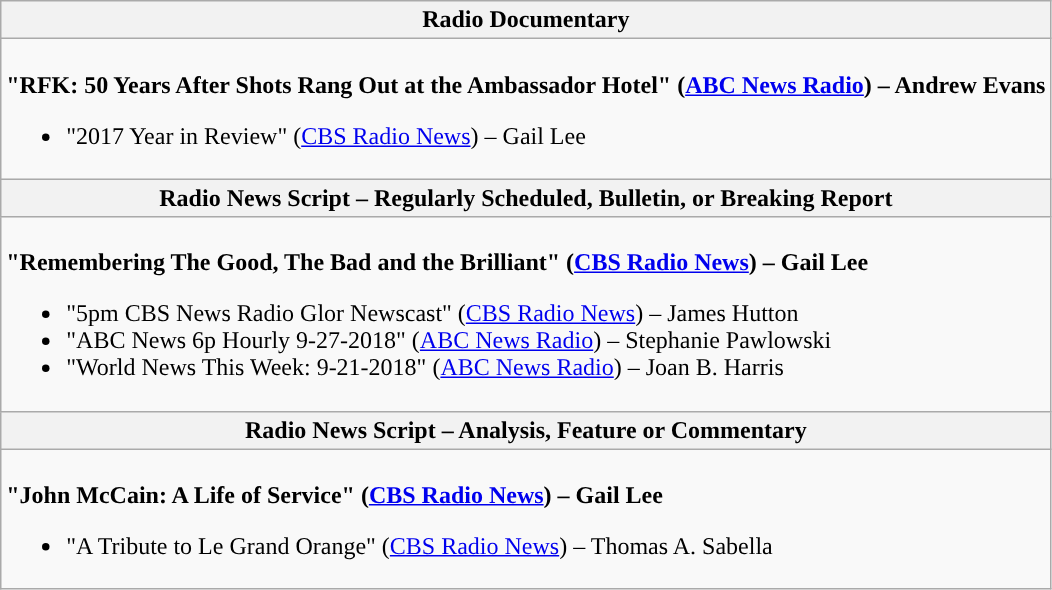<table class=wikitable style="width=100%">
<tr>
<th colspan="2" style="background:">Radio Documentary</th>
</tr>
<tr>
<td colspan="2" style="vertical-align:top;"><br><strong>"RFK: 50 Years After Shots Rang Out at the Ambassador Hotel" (<a href='#'>ABC News Radio</a>) – Andrew Evans</strong><ul><li>"2017 Year in Review" (<a href='#'>CBS Radio News</a>) – Gail Lee</li></ul></td>
</tr>
<tr>
<th colspan="2" style="background:">Radio News Script – Regularly Scheduled, Bulletin, or Breaking Report</th>
</tr>
<tr>
<td colspan="2" style="vertical-align:top;"><br><strong>"Remembering The Good, The Bad and the Brilliant" (<a href='#'>CBS Radio News</a>) – Gail Lee</strong><ul><li>"5pm CBS News Radio Glor Newscast" (<a href='#'>CBS Radio News</a>) – James Hutton</li><li>"ABC News 6p Hourly 9-27-2018" (<a href='#'>ABC News Radio</a>) – Stephanie Pawlowski</li><li>"World News This Week: 9-21-2018" (<a href='#'>ABC News Radio</a>) – Joan B. Harris</li></ul></td>
</tr>
<tr>
<th colspan="2" style="background:">Radio News Script – Analysis, Feature or Commentary</th>
</tr>
<tr>
<td colspan="2" style="vertical-align:top;"><br><strong>"John McCain: A Life of Service" (<a href='#'>CBS Radio News</a>) – Gail Lee</strong><ul><li>"A Tribute to Le Grand Orange" (<a href='#'>CBS Radio News</a>) – Thomas A. Sabella</li></ul></td>
</tr>
</table>
